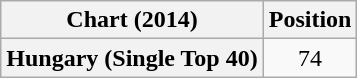<table class="wikitable plainrowheaders" style="text-align:center">
<tr>
<th scope="col">Chart (2014)</th>
<th scope="col">Position</th>
</tr>
<tr>
<th scope="row">Hungary (Single Top 40)</th>
<td>74</td>
</tr>
</table>
